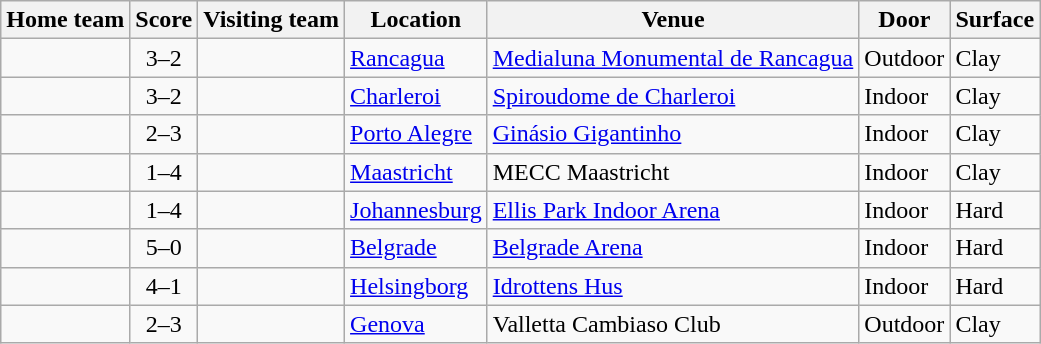<table class="wikitable" style="border:1px solid #aaa;">
<tr>
<th>Home team</th>
<th>Score</th>
<th>Visiting team</th>
<th>Location</th>
<th>Venue</th>
<th>Door</th>
<th>Surface</th>
</tr>
<tr>
<td><strong></strong></td>
<td style="text-align:center;">3–2</td>
<td></td>
<td><a href='#'>Rancagua</a></td>
<td><a href='#'>Medialuna Monumental de Rancagua</a></td>
<td>Outdoor</td>
<td>Clay</td>
</tr>
<tr>
<td><strong></strong></td>
<td style="text-align:center;">3–2</td>
<td></td>
<td><a href='#'>Charleroi</a></td>
<td><a href='#'>Spiroudome de Charleroi</a></td>
<td>Indoor</td>
<td>Clay</td>
</tr>
<tr>
<td></td>
<td style="text-align:center;">2–3</td>
<td><strong></strong></td>
<td><a href='#'>Porto Alegre</a></td>
<td><a href='#'>Ginásio Gigantinho</a></td>
<td>Indoor</td>
<td>Clay</td>
</tr>
<tr>
<td></td>
<td style="text-align:center;">1–4</td>
<td><strong></strong></td>
<td><a href='#'>Maastricht</a></td>
<td>MECC Maastricht</td>
<td>Indoor</td>
<td>Clay</td>
</tr>
<tr>
<td></td>
<td style="text-align:center;">1–4</td>
<td><strong></strong></td>
<td><a href='#'>Johannesburg</a></td>
<td><a href='#'>Ellis Park Indoor Arena</a></td>
<td>Indoor</td>
<td>Hard</td>
</tr>
<tr>
<td><strong></strong></td>
<td style="text-align:center;">5–0</td>
<td></td>
<td><a href='#'>Belgrade</a></td>
<td><a href='#'>Belgrade Arena</a></td>
<td>Indoor</td>
<td>Hard</td>
</tr>
<tr>
<td><strong></strong></td>
<td style="text-align:center;">4–1</td>
<td></td>
<td><a href='#'>Helsingborg</a></td>
<td><a href='#'>Idrottens Hus</a></td>
<td>Indoor</td>
<td>Hard</td>
</tr>
<tr>
<td></td>
<td style="text-align:center;">2–3</td>
<td><strong></strong></td>
<td><a href='#'>Genova</a></td>
<td>Valletta Cambiaso Club</td>
<td>Outdoor</td>
<td>Clay</td>
</tr>
</table>
